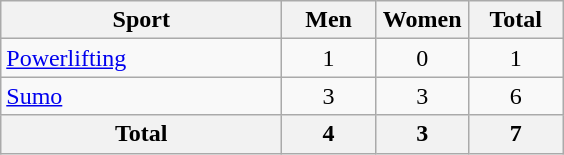<table class="wikitable sortable" style="text-align:center;">
<tr>
<th width=180>Sport</th>
<th width=55>Men</th>
<th width=55>Women</th>
<th width=55>Total</th>
</tr>
<tr>
<td align=left><a href='#'>Powerlifting</a></td>
<td>1</td>
<td>0</td>
<td>1</td>
</tr>
<tr>
<td align=left><a href='#'>Sumo</a></td>
<td>3</td>
<td>3</td>
<td>6</td>
</tr>
<tr>
<th>Total</th>
<th>4</th>
<th>3</th>
<th>7</th>
</tr>
</table>
